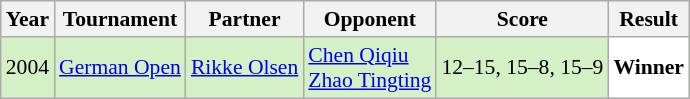<table class="sortable wikitable" style="font-size: 90%;">
<tr>
<th>Year</th>
<th>Tournament</th>
<th>Partner</th>
<th>Opponent</th>
<th>Score</th>
<th>Result</th>
</tr>
<tr style="background:#D4F1C5">
<td align="center">2004</td>
<td align="left"><a href='#'>German Open</a></td>
<td align="left"> <a href='#'>Rikke Olsen</a></td>
<td align="left"> <a href='#'>Chen Qiqiu</a> <br>  <a href='#'>Zhao Tingting</a></td>
<td align="left">12–15, 15–8, 15–9</td>
<td style="text-align:left; background:white"> <strong>Winner</strong></td>
</tr>
</table>
